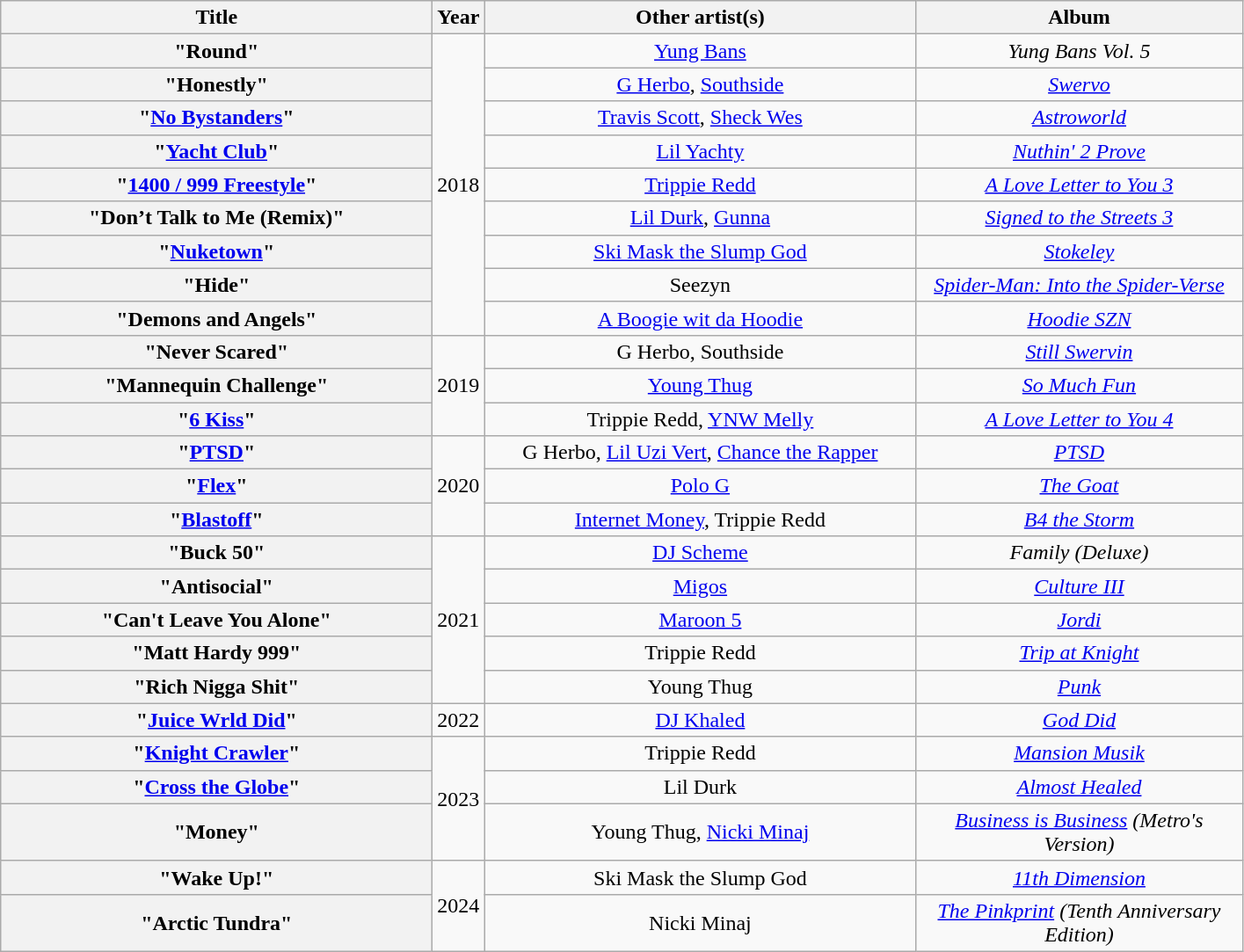<table class="wikitable sortable plainrowheaders" style="text-align:center;">
<tr>
<th scope="col" style="width:20em;">Title</th>
<th scope="col" style="width:1em;">Year</th>
<th scope="col" style="width:20em;">Other artist(s)</th>
<th scope="col" style="width:15em;">Album</th>
</tr>
<tr>
<th scope="row">"Round"</th>
<td rowspan="9">2018</td>
<td><a href='#'>Yung Bans</a></td>
<td><em>Yung Bans Vol. 5</em></td>
</tr>
<tr>
<th scope="row">"Honestly"</th>
<td><a href='#'>G Herbo</a>, <a href='#'>Southside</a></td>
<td><em><a href='#'>Swervo</a></em></td>
</tr>
<tr>
<th scope="row">"<a href='#'>No Bystanders</a>"</th>
<td><a href='#'>Travis Scott</a>, <a href='#'>Sheck Wes</a></td>
<td><a href='#'><em>Astroworld</em></a></td>
</tr>
<tr>
<th scope="row">"<a href='#'>Yacht Club</a>"</th>
<td><a href='#'>Lil Yachty</a></td>
<td><em><a href='#'>Nuthin' 2 Prove</a></em></td>
</tr>
<tr>
<th scope="row">"<a href='#'>1400 / 999 Freestyle</a>"</th>
<td><a href='#'>Trippie Redd</a></td>
<td><em><a href='#'>A Love Letter to You 3</a></em></td>
</tr>
<tr>
<th scope="row">"Don’t Talk to Me (Remix)"</th>
<td><a href='#'>Lil Durk</a>, <a href='#'>Gunna</a></td>
<td><em><a href='#'>Signed to the Streets 3</a></em></td>
</tr>
<tr>
<th scope="row">"<a href='#'>Nuketown</a>"</th>
<td><a href='#'>Ski Mask the Slump God</a></td>
<td><em><a href='#'>Stokeley</a></em></td>
</tr>
<tr>
<th scope="row">"Hide"</th>
<td>Seezyn</td>
<td><a href='#'><em>Spider-Man: Into the Spider-Verse</em></a></td>
</tr>
<tr>
<th scope="row">"Demons and Angels"</th>
<td><a href='#'>A Boogie wit da Hoodie</a></td>
<td><em><a href='#'>Hoodie SZN</a></em></td>
</tr>
<tr>
<th scope="row">"Never Scared"</th>
<td rowspan="3">2019</td>
<td>G Herbo, Southside</td>
<td><em><a href='#'>Still Swervin</a></em></td>
</tr>
<tr>
<th scope="row">"Mannequin Challenge"</th>
<td><a href='#'>Young Thug</a></td>
<td><em><a href='#'>So Much Fun</a></em></td>
</tr>
<tr>
<th scope="row">"<a href='#'>6 Kiss</a>"</th>
<td>Trippie Redd, <a href='#'>YNW Melly</a></td>
<td><em><a href='#'>A Love Letter to You 4</a></em></td>
</tr>
<tr>
<th scope="row">"<a href='#'>PTSD</a>"</th>
<td rowspan="3">2020</td>
<td>G Herbo, <a href='#'>Lil Uzi Vert</a>, <a href='#'>Chance the Rapper</a></td>
<td><em><a href='#'>PTSD</a></em></td>
</tr>
<tr>
<th scope="row">"<a href='#'>Flex</a>"</th>
<td><a href='#'>Polo G</a></td>
<td><em><a href='#'>The Goat</a></em></td>
</tr>
<tr>
<th scope="row">"<a href='#'>Blastoff</a>"</th>
<td><a href='#'>Internet Money</a>, Trippie Redd</td>
<td><em><a href='#'>B4 the Storm</a></em></td>
</tr>
<tr>
<th scope="row">"Buck 50"</th>
<td rowspan="5">2021</td>
<td><a href='#'>DJ Scheme</a></td>
<td><em>Family (Deluxe)</em></td>
</tr>
<tr>
<th scope="row">"Antisocial"</th>
<td><a href='#'>Migos</a></td>
<td><em><a href='#'>Culture III</a></em></td>
</tr>
<tr>
<th scope="row">"Can't Leave You Alone"</th>
<td><a href='#'>Maroon 5</a></td>
<td><em><a href='#'>Jordi</a></em></td>
</tr>
<tr>
<th scope="row">"Matt Hardy 999"</th>
<td>Trippie Redd</td>
<td><em><a href='#'>Trip at Knight</a></em></td>
</tr>
<tr>
<th scope="row">"Rich Nigga Shit"</th>
<td>Young Thug</td>
<td><em><a href='#'>Punk</a></em></td>
</tr>
<tr>
<th scope="row">"<a href='#'>Juice Wrld Did</a>"</th>
<td>2022</td>
<td><a href='#'>DJ Khaled</a></td>
<td><em><a href='#'>God Did</a></em></td>
</tr>
<tr>
<th scope="row">"<a href='#'>Knight Crawler</a>"</th>
<td rowspan="3">2023</td>
<td>Trippie Redd</td>
<td><em><a href='#'>Mansion Musik</a></em></td>
</tr>
<tr>
<th scope="row">"<a href='#'>Cross the Globe</a>"</th>
<td>Lil Durk</td>
<td><em><a href='#'>Almost Healed</a></em></td>
</tr>
<tr>
<th scope ="row">"Money"</th>
<td>Young Thug, <a href='#'>Nicki Minaj</a></td>
<td><em><a href='#'>Business is Business</a> (Metro's Version)</em></td>
</tr>
<tr>
<th scope="row">"Wake Up!"</th>
<td rowspan="2">2024</td>
<td>Ski Mask the Slump God</td>
<td><em><a href='#'>11th Dimension</a></em></td>
</tr>
<tr>
<th scope="row">"Arctic Tundra"</th>
<td>Nicki Minaj</td>
<td><em><a href='#'>The Pinkprint</a> (Tenth Anniversary Edition)</em></td>
</tr>
</table>
